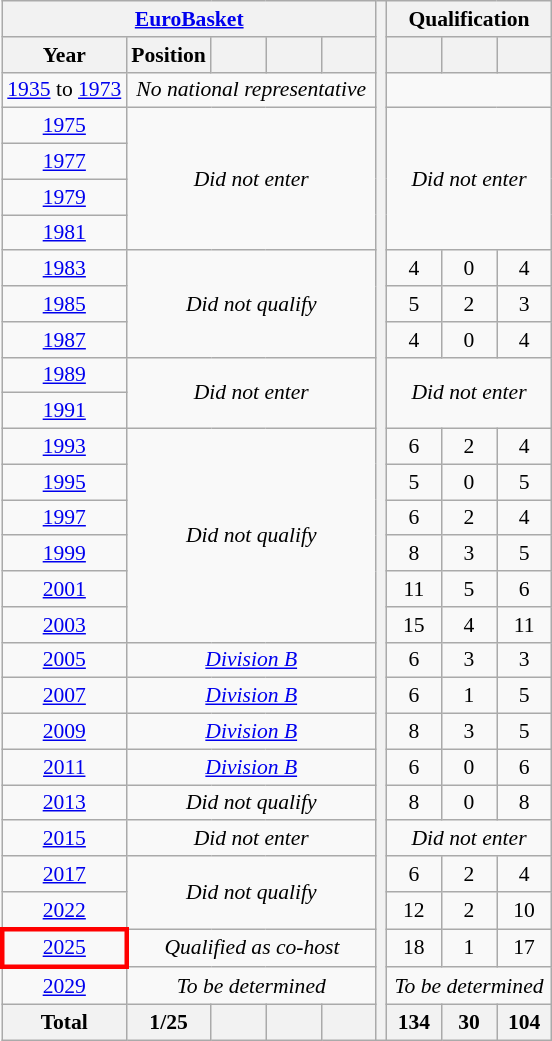<table class="wikitable" style="text-align: center;font-size:90%;">
<tr>
<th colspan=5><a href='#'>EuroBasket</a></th>
<th rowspan=29></th>
<th colspan=3>Qualification</th>
</tr>
<tr>
<th>Year</th>
<th>Position</th>
<th width=30></th>
<th width=30></th>
<th width=30></th>
<th width=30></th>
<th width=30></th>
<th width=30></th>
</tr>
<tr>
<td><a href='#'>1935</a> to <a href='#'>1973</a></td>
<td colspan=4><em>No national representative</em></td>
</tr>
<tr>
<td> <a href='#'>1975</a></td>
<td colspan=4 rowspan=4><em>Did not enter</em></td>
<td colspan=3 rowspan=4><em>Did not enter</em></td>
</tr>
<tr>
<td> <a href='#'>1977</a></td>
</tr>
<tr>
<td> <a href='#'>1979</a></td>
</tr>
<tr>
<td> <a href='#'>1981</a></td>
</tr>
<tr>
<td> <a href='#'>1983</a></td>
<td colspan=4 rowspan=3><em>Did not qualify</em></td>
<td>4</td>
<td>0</td>
<td>4</td>
</tr>
<tr>
<td> <a href='#'>1985</a></td>
<td>5</td>
<td>2</td>
<td>3</td>
</tr>
<tr>
<td> <a href='#'>1987</a></td>
<td>4</td>
<td>0</td>
<td>4</td>
</tr>
<tr>
<td> <a href='#'>1989</a></td>
<td colspan=4 rowspan=2><em>Did not enter</em></td>
<td colspan=4 rowspan=2><em>Did not enter</em></td>
</tr>
<tr>
<td> <a href='#'>1991</a></td>
</tr>
<tr>
<td> <a href='#'>1993</a></td>
<td colspan=4 rowspan=6><em>Did not qualify</em></td>
<td>6</td>
<td>2</td>
<td>4</td>
</tr>
<tr>
<td> <a href='#'>1995</a></td>
<td>5</td>
<td>0</td>
<td>5</td>
</tr>
<tr>
<td> <a href='#'>1997</a></td>
<td>6</td>
<td>2</td>
<td>4</td>
</tr>
<tr>
<td> <a href='#'>1999</a></td>
<td>8</td>
<td>3</td>
<td>5</td>
</tr>
<tr>
<td> <a href='#'>2001</a></td>
<td>11</td>
<td>5</td>
<td>6</td>
</tr>
<tr>
<td> <a href='#'>2003</a></td>
<td>15</td>
<td>4</td>
<td>11</td>
</tr>
<tr>
<td> <a href='#'>2005</a></td>
<td colspan=4><em><a href='#'>Division B</a></em></td>
<td>6</td>
<td>3</td>
<td>3</td>
</tr>
<tr>
<td> <a href='#'>2007</a></td>
<td colspan=4><em><a href='#'>Division B</a></em></td>
<td>6</td>
<td>1</td>
<td>5</td>
</tr>
<tr>
<td> <a href='#'>2009</a></td>
<td colspan=4><em><a href='#'>Division B</a></em></td>
<td>8</td>
<td>3</td>
<td>5</td>
</tr>
<tr>
<td> <a href='#'>2011</a></td>
<td colspan=4><em><a href='#'>Division B</a></em></td>
<td>6</td>
<td>0</td>
<td>6</td>
</tr>
<tr>
<td> <a href='#'>2013</a></td>
<td colspan=4><em>Did not qualify</em></td>
<td>8</td>
<td>0</td>
<td>8</td>
</tr>
<tr>
<td> <a href='#'>2015</a></td>
<td colspan=4><em>Did not enter</em></td>
<td colspan=3><em>Did not enter</em></td>
</tr>
<tr>
<td> <a href='#'>2017</a></td>
<td colspan=4 rowspan=2><em>Did not qualify</em></td>
<td>6</td>
<td>2</td>
<td>4</td>
</tr>
<tr>
<td> <a href='#'>2022</a></td>
<td>12</td>
<td>2</td>
<td>10</td>
</tr>
<tr>
<td style="border: 3px solid red"> <a href='#'>2025</a></td>
<td colspan=4><em>Qualified as co-host</em></td>
<td>18</td>
<td>1</td>
<td>17</td>
</tr>
<tr>
<td> <a href='#'>2029</a></td>
<td colspan=4><em>To be determined</em></td>
<td colspan=3><em>To be determined</em></td>
</tr>
<tr>
<th>Total</th>
<th>1/25</th>
<th></th>
<th></th>
<th></th>
<th>134</th>
<th>30</th>
<th>104</th>
</tr>
</table>
